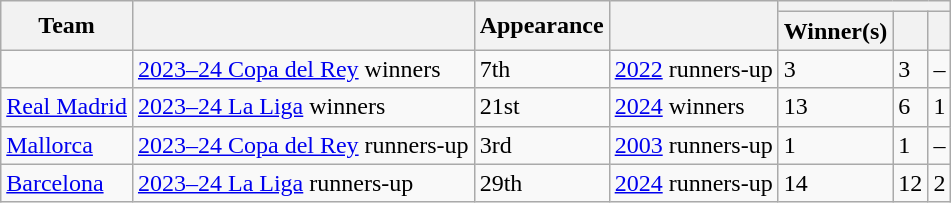<table class="wikitable">
<tr>
<th rowspan="2">Team</th>
<th rowspan="2"></th>
<th rowspan="2">Appearance</th>
<th rowspan="2"></th>
<th colspan="3"></th>
</tr>
<tr>
<th>Winner(s)</th>
<th></th>
<th></th>
</tr>
<tr>
<td></td>
<td><a href='#'>2023–24 Copa del Rey</a> winners</td>
<td>7th</td>
<td><a href='#'>2022</a> runners-up</td>
<td>3</td>
<td>3</td>
<td>–</td>
</tr>
<tr>
<td><a href='#'>Real Madrid</a></td>
<td><a href='#'>2023–24 La Liga</a> winners</td>
<td>21st</td>
<td><a href='#'>2024</a> winners</td>
<td>13</td>
<td>6</td>
<td>1</td>
</tr>
<tr>
<td><a href='#'>Mallorca</a></td>
<td><a href='#'>2023–24 Copa del Rey</a> runners-up</td>
<td>3rd</td>
<td><a href='#'>2003</a> runners-up</td>
<td>1</td>
<td>1</td>
<td>–</td>
</tr>
<tr>
<td><a href='#'>Barcelona</a></td>
<td><a href='#'>2023–24 La Liga</a> runners-up</td>
<td>29th</td>
<td><a href='#'>2024</a> runners-up</td>
<td>14</td>
<td>12</td>
<td>2</td>
</tr>
</table>
